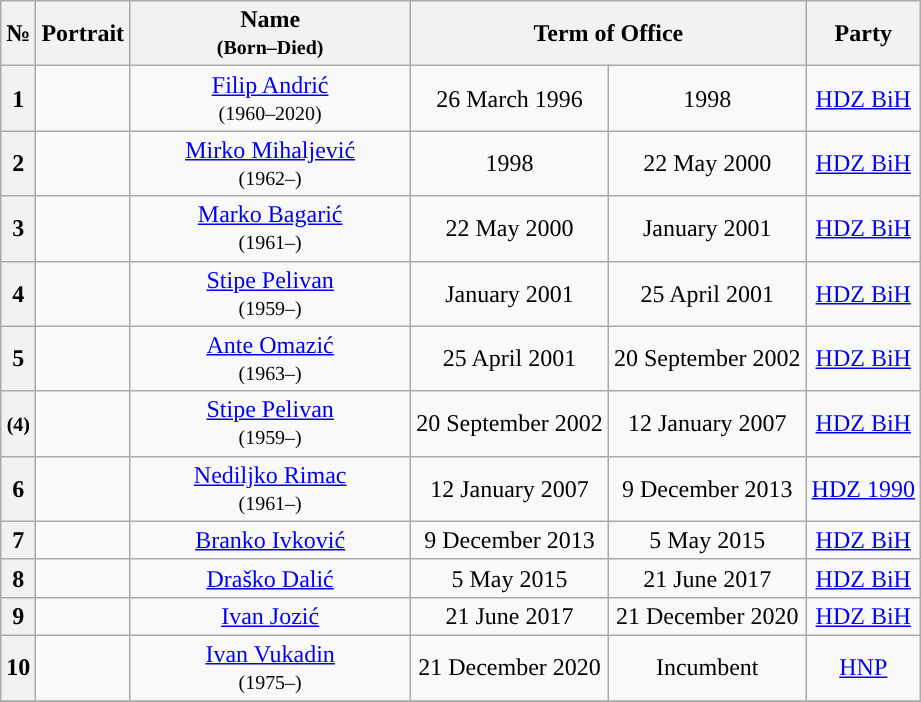<table class="wikitable" style="text-align:center">
<tr ->
<th>№</th>
<th>Portrait</th>
<th width=180>Name<br><small>(Born–Died)</small></th>
<th colspan=2>Term of Office</th>
<th>Party</th>
</tr>
<tr ->
<th style="background:">1</th>
<td></td>
<td><a href='#'>Filip Andrić</a><br><small>(1960–2020)</small></td>
<td>26 March 1996</td>
<td>1998</td>
<td><a href='#'>HDZ BiH</a></td>
</tr>
<tr ->
<th style="background:">2</th>
<td></td>
<td><a href='#'>Mirko Mihaljević</a><br><small>(1962–)</small></td>
<td>1998</td>
<td>22 May 2000</td>
<td><a href='#'>HDZ BiH</a></td>
</tr>
<tr ->
<th style="background:">3</th>
<td></td>
<td><a href='#'>Marko Bagarić</a><br><small>(1961–)</small></td>
<td>22 May 2000</td>
<td>January 2001</td>
<td><a href='#'>HDZ BiH</a></td>
</tr>
<tr ->
<th style="background:">4</th>
<td></td>
<td><a href='#'>Stipe Pelivan</a><br><small>(1959–)</small></td>
<td>January 2001</td>
<td>25 April 2001</td>
<td><a href='#'>HDZ BiH</a></td>
</tr>
<tr ->
<th style="background:">5</th>
<td></td>
<td><a href='#'>Ante Omazić</a><br><small>(1963–)</small></td>
<td>25 April 2001</td>
<td>20 September 2002</td>
<td><a href='#'>HDZ BiH</a></td>
</tr>
<tr ->
<th style="background:"><small>(4)</small></th>
<td></td>
<td><a href='#'>Stipe Pelivan</a><br><small>(1959–)</small></td>
<td>20 September 2002</td>
<td>12 January 2007</td>
<td><a href='#'>HDZ BiH</a></td>
</tr>
<tr ->
<th style="background:">6</th>
<td></td>
<td><a href='#'>Nediljko Rimac</a><br><small>(1961–)</small></td>
<td>12 January 2007</td>
<td>9 December 2013</td>
<td><a href='#'>HDZ 1990</a></td>
</tr>
<tr ->
<th style="background:">7</th>
<td></td>
<td><a href='#'>Branko Ivković</a></td>
<td>9 December 2013</td>
<td>5 May 2015</td>
<td><a href='#'>HDZ BiH</a></td>
</tr>
<tr ->
<th style="background:">8</th>
<td></td>
<td><a href='#'>Draško Dalić</a></td>
<td>5 May 2015</td>
<td>21 June 2017</td>
<td><a href='#'>HDZ BiH</a></td>
</tr>
<tr ->
<th style="background:">9</th>
<td></td>
<td><a href='#'>Ivan Jozić</a></td>
<td>21 June 2017</td>
<td>21 December 2020</td>
<td><a href='#'>HDZ BiH</a></td>
</tr>
<tr ->
<th style="background:">10</th>
<td></td>
<td><a href='#'>Ivan Vukadin</a><br><small>(1975–)</small></td>
<td>21 December 2020</td>
<td>Incumbent</td>
<td><a href='#'>HNP</a></td>
</tr>
<tr ->
</tr>
</table>
